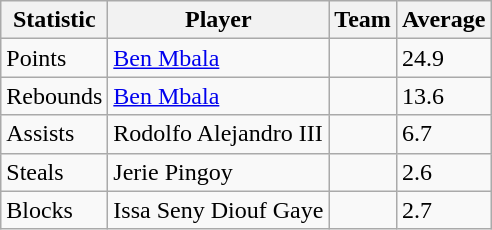<table class=wikitable>
<tr>
<th>Statistic</th>
<th>Player</th>
<th>Team</th>
<th>Average</th>
</tr>
<tr>
<td>Points</td>
<td> <a href='#'>Ben Mbala</a></td>
<td></td>
<td>24.9</td>
</tr>
<tr>
<td>Rebounds</td>
<td> <a href='#'>Ben Mbala</a></td>
<td></td>
<td>13.6</td>
</tr>
<tr>
<td>Assists</td>
<td> Rodolfo Alejandro III</td>
<td></td>
<td>6.7</td>
</tr>
<tr>
<td>Steals</td>
<td> Jerie Pingoy</td>
<td></td>
<td>2.6</td>
</tr>
<tr>
<td>Blocks</td>
<td> Issa Seny Diouf Gaye</td>
<td></td>
<td>2.7</td>
</tr>
</table>
